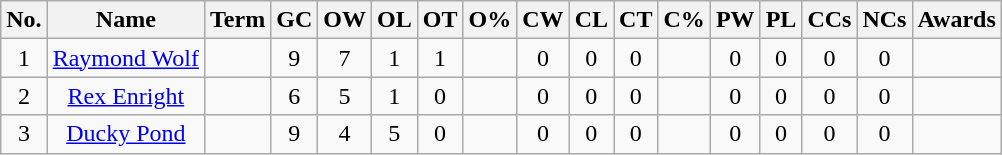<table class="wikitable sortable" style="text-align:center">
<tr>
<th>No.</th>
<th>Name</th>
<th>Term</th>
<th>GC</th>
<th>OW</th>
<th>OL</th>
<th>OT</th>
<th>O%</th>
<th>CW</th>
<th>CL</th>
<th>CT</th>
<th>C%</th>
<th>PW</th>
<th>PL</th>
<th>CCs</th>
<th>NCs</th>
<th class="unsortable">Awards</th>
</tr>
<tr>
<td>1</td>
<td><a href='#'>Raymond Wolf</a></td>
<td></td>
<td>9</td>
<td>7</td>
<td>1</td>
<td>1</td>
<td></td>
<td>0</td>
<td>0</td>
<td>0</td>
<td></td>
<td>0</td>
<td>0</td>
<td>0</td>
<td>0</td>
<td></td>
</tr>
<tr>
<td>2</td>
<td><a href='#'>Rex Enright</a></td>
<td></td>
<td>6</td>
<td>5</td>
<td>1</td>
<td>0</td>
<td></td>
<td>0</td>
<td>0</td>
<td>0</td>
<td></td>
<td>0</td>
<td>0</td>
<td>0</td>
<td>0</td>
<td></td>
</tr>
<tr>
<td>3</td>
<td><a href='#'>Ducky Pond</a></td>
<td></td>
<td>9</td>
<td>4</td>
<td>5</td>
<td>0</td>
<td></td>
<td>0</td>
<td>0</td>
<td>0</td>
<td></td>
<td>0</td>
<td>0</td>
<td>0</td>
<td>0</td>
<td></td>
</tr>
</table>
